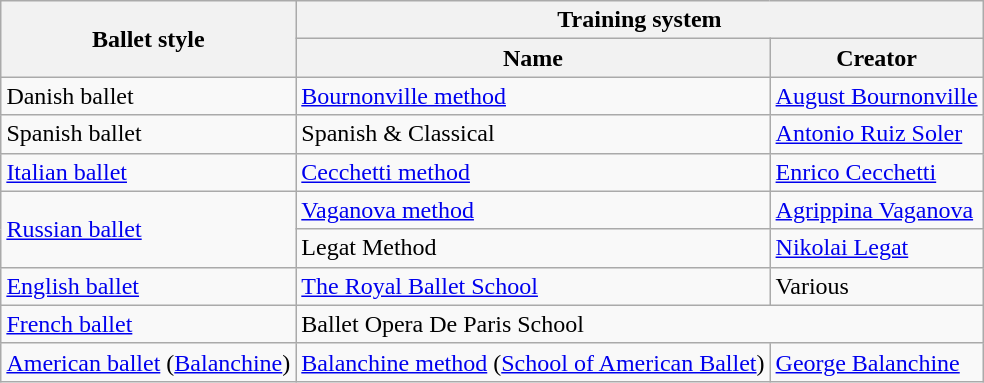<table class="wikitable" style="margin-left: auto; margin-right: auto; border: none;">
<tr>
<th rowspan="2">Ballet style</th>
<th colspan="2">Training system</th>
</tr>
<tr>
<th>Name</th>
<th>Creator</th>
</tr>
<tr>
<td>Danish ballet</td>
<td><a href='#'>Bournonville method</a></td>
<td><a href='#'>August Bournonville</a></td>
</tr>
<tr>
<td>Spanish ballet</td>
<td>Spanish & Classical</td>
<td><a href='#'>Antonio Ruiz Soler</a></td>
</tr>
<tr>
<td><a href='#'>Italian ballet</a></td>
<td><a href='#'>Cecchetti method</a></td>
<td><a href='#'>Enrico Cecchetti</a></td>
</tr>
<tr>
<td ! rowspan="2"><a href='#'>Russian ballet</a></td>
<td><a href='#'>Vaganova method</a></td>
<td><a href='#'>Agrippina Vaganova</a></td>
</tr>
<tr>
<td>Legat Method</td>
<td><a href='#'>Nikolai Legat</a></td>
</tr>
<tr>
<td><a href='#'>English ballet</a></td>
<td><a href='#'>The Royal Ballet School</a></td>
<td>Various</td>
</tr>
<tr>
<td><a href='#'>French ballet</a></td>
<td ! colspan="2">Ballet Opera De Paris School</td>
</tr>
<tr>
<td><a href='#'>American ballet</a> (<a href='#'>Balanchine</a>)</td>
<td><a href='#'>Balanchine method</a> (<a href='#'>School of American Ballet</a>)</td>
<td><a href='#'>George Balanchine</a></td>
</tr>
</table>
